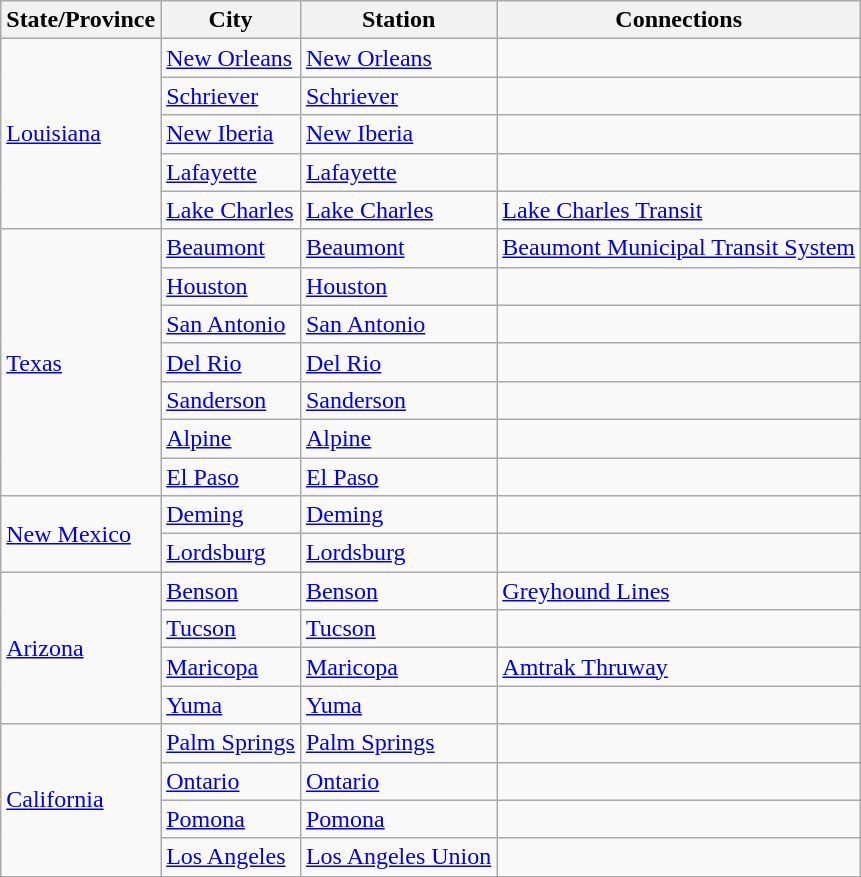<table class="wikitable">
<tr>
<th>State/Province</th>
<th>City</th>
<th>Station</th>
<th>Connections</th>
</tr>
<tr>
<td rowspan='5'><a href='#'>Louisiana</a></td>
<td><a href='#'>New Orleans</a></td>
<td><a href='#'>New Orleans</a></td>
<td></td>
</tr>
<tr>
<td><a href='#'>Schriever</a></td>
<td><a href='#'>Schriever</a></td>
<td></td>
</tr>
<tr>
<td><a href='#'>New Iberia</a></td>
<td><a href='#'>New Iberia</a></td>
<td></td>
</tr>
<tr>
<td><a href='#'>Lafayette</a></td>
<td><a href='#'>Lafayette</a></td>
<td></td>
</tr>
<tr>
<td><a href='#'>Lake Charles</a></td>
<td><a href='#'>Lake Charles</a></td>
<td> <a href='#'>Lake Charles Transit</a></td>
</tr>
<tr>
<td rowspan='7'><a href='#'>Texas</a></td>
<td><a href='#'>Beaumont</a></td>
<td><a href='#'>Beaumont</a></td>
<td> <a href='#'>Beaumont Municipal Transit System</a></td>
</tr>
<tr>
<td><a href='#'>Houston</a></td>
<td><a href='#'>Houston</a></td>
<td></td>
</tr>
<tr>
<td><a href='#'>San Antonio</a></td>
<td><a href='#'>San Antonio</a></td>
<td></td>
</tr>
<tr>
<td><a href='#'>Del Rio</a></td>
<td><a href='#'>Del Rio</a></td>
<td></td>
</tr>
<tr>
<td><a href='#'>Sanderson</a></td>
<td><a href='#'>Sanderson</a></td>
<td></td>
</tr>
<tr>
<td><a href='#'>Alpine</a></td>
<td><a href='#'>Alpine</a></td>
<td></td>
</tr>
<tr>
<td><a href='#'>El Paso</a></td>
<td><a href='#'>El Paso</a></td>
<td></td>
</tr>
<tr>
<td rowspan='2'><a href='#'>New Mexico</a></td>
<td><a href='#'>Deming</a></td>
<td><a href='#'>Deming</a></td>
<td></td>
</tr>
<tr>
<td><a href='#'>Lordsburg</a></td>
<td><a href='#'>Lordsburg</a></td>
<td></td>
</tr>
<tr>
<td rowspan='4'><a href='#'>Arizona</a></td>
<td><a href='#'>Benson</a></td>
<td><a href='#'>Benson</a></td>
<td> <a href='#'>Greyhound Lines</a></td>
</tr>
<tr>
<td><a href='#'>Tucson</a></td>
<td><a href='#'>Tucson</a></td>
<td></td>
</tr>
<tr>
<td><a href='#'>Maricopa</a></td>
<td><a href='#'>Maricopa</a></td>
<td> <a href='#'>Amtrak Thruway</a></td>
</tr>
<tr>
<td><a href='#'>Yuma</a></td>
<td><a href='#'>Yuma</a></td>
<td></td>
</tr>
<tr>
<td rowspan='4'><a href='#'>California</a></td>
<td><a href='#'>Palm Springs</a></td>
<td><a href='#'>Palm Springs</a></td>
<td></td>
</tr>
<tr>
<td><a href='#'>Ontario</a></td>
<td><a href='#'>Ontario</a></td>
<td></td>
</tr>
<tr>
<td><a href='#'>Pomona</a></td>
<td><a href='#'>Pomona</a></td>
<td></td>
</tr>
<tr>
<td><a href='#'>Los Angeles</a></td>
<td><a href='#'>Los Angeles Union</a></td>
<td></td>
</tr>
</table>
